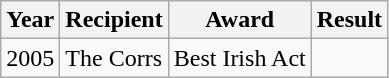<table class="wikitable">
<tr>
<th>Year</th>
<th>Recipient</th>
<th>Award</th>
<th>Result</th>
</tr>
<tr>
<td>2005</td>
<td rowspan="4">The Corrs</td>
<td>Best Irish Act</td>
<td></td>
</tr>
</table>
